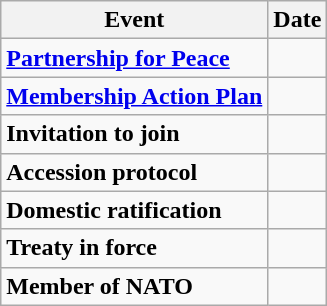<table class="wikitable sortable" style="text-align:center;">
<tr>
<th>Event</th>
<th>Date</th>
</tr>
<tr>
<td style="text-align:left;"><strong><a href='#'>Partnership for Peace</a></strong></td>
<td></td>
</tr>
<tr>
<td style="text-align:left;"><strong><a href='#'>Membership Action Plan</a></strong></td>
<td></td>
</tr>
<tr>
<td style="text-align:left;"><strong>Invitation to join</strong></td>
<td></td>
</tr>
<tr>
<td style="text-align:left;"><strong>Accession protocol</strong></td>
<td></td>
</tr>
<tr>
<td style="text-align:left;"><strong>Domestic ratification</strong></td>
<td></td>
</tr>
<tr>
<td style="text-align:left;"><strong>Treaty in force</strong></td>
<td></td>
</tr>
<tr>
<td style="text-align:left;"><strong>Member of NATO</strong></td>
<td></td>
</tr>
</table>
